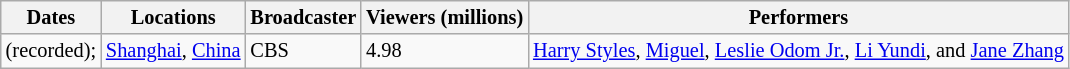<table class="wikitable" style="font-size: 85%">
<tr>
<th>Dates</th>
<th>Locations</th>
<th>Broadcaster</th>
<th>Viewers (millions)</th>
<th>Performers</th>
</tr>
<tr>
<td> (recorded); </td>
<td><a href='#'>Shanghai</a>, <a href='#'>China</a></td>
<td>CBS</td>
<td>4.98</td>
<td><a href='#'>Harry Styles</a>, <a href='#'>Miguel</a>, <a href='#'>Leslie Odom Jr.</a>, <a href='#'>Li Yundi</a>, and <a href='#'>Jane Zhang</a></td>
</tr>
</table>
